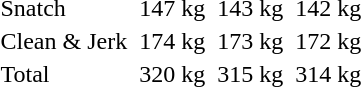<table>
<tr>
<td>Snatch</td>
<td></td>
<td>147 kg</td>
<td></td>
<td>143 kg</td>
<td></td>
<td>142 kg</td>
</tr>
<tr>
<td>Clean & Jerk</td>
<td></td>
<td>174 kg</td>
<td></td>
<td>173 kg</td>
<td></td>
<td>172 kg</td>
</tr>
<tr>
<td>Total</td>
<td></td>
<td>320 kg</td>
<td></td>
<td>315 kg</td>
<td></td>
<td>314 kg</td>
</tr>
</table>
